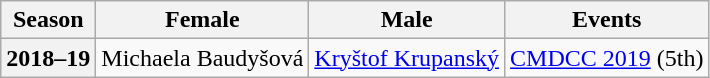<table class="wikitable">
<tr>
<th scope="col">Season</th>
<th scope="col">Female</th>
<th scope="col">Male</th>
<th scope="col">Events</th>
</tr>
<tr>
<th scope="row">2018–19</th>
<td>Michaela Baudyšová</td>
<td><a href='#'>Kryštof Krupanský</a></td>
<td><a href='#'>CMDCC 2019</a> (5th)</td>
</tr>
</table>
